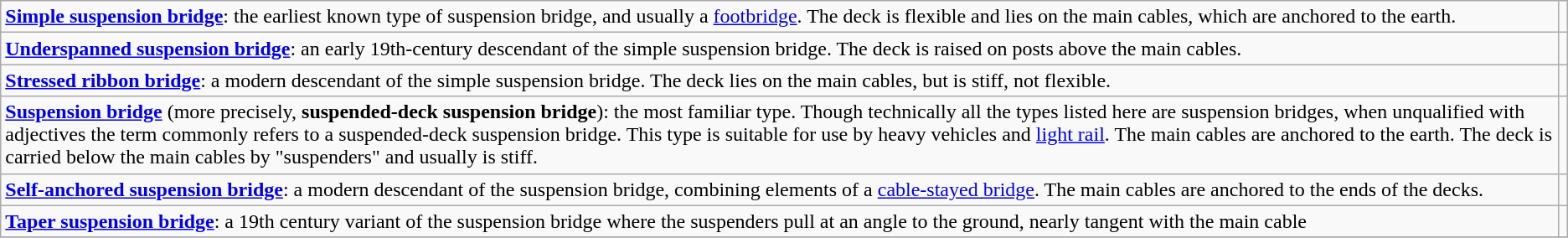<table class="wikitable">
<tr>
<td><strong><a href='#'>Simple suspension bridge</a></strong>:  the earliest known type of suspension bridge, and usually a <a href='#'>footbridge</a>.  The deck is flexible and lies on the main cables, which are anchored to the earth.</td>
<td></td>
</tr>
<tr>
<td><strong><a href='#'>Underspanned suspension bridge</a></strong>:  an early 19th-century descendant of the simple suspension bridge.  The deck is raised on posts above the main cables.</td>
<td></td>
</tr>
<tr>
<td><strong><a href='#'>Stressed ribbon bridge</a></strong>:  a modern descendant of the simple suspension bridge.  The deck lies on the main cables, but is stiff, not flexible.</td>
<td></td>
</tr>
<tr>
<td><strong><a href='#'>Suspension bridge</a></strong> (more precisely, <strong>suspended-deck suspension bridge</strong>): the most familiar type.  Though technically all the types listed here are suspension bridges, when unqualified with adjectives the term commonly refers to a suspended-deck suspension bridge.  This type is suitable for use by heavy vehicles and <a href='#'>light rail</a>.  The main cables are anchored to the earth.  The deck is carried below the main cables by "suspenders" and usually is stiff.</td>
<td></td>
</tr>
<tr>
<td><strong><a href='#'>Self-anchored suspension bridge</a></strong>:  a modern descendant of the suspension bridge, combining elements of a <a href='#'>cable-stayed bridge</a>.  The main cables are anchored to the ends of the decks.</td>
<td></td>
</tr>
<tr>
<td><strong><a href='#'>Taper suspension bridge</a></strong>: a 19th century variant of the suspension bridge where the suspenders pull at an angle to the ground, nearly tangent with the main cable</td>
<td></td>
</tr>
<tr>
</tr>
</table>
